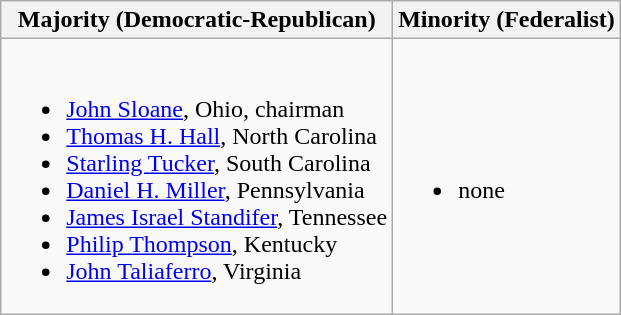<table class=wikitable>
<tr>
<th>Majority (Democratic-Republican)</th>
<th>Minority (Federalist)</th>
</tr>
<tr>
<td><br><ul><li><a href='#'>John Sloane</a>, Ohio, chairman</li><li><a href='#'>Thomas H. Hall</a>, North Carolina</li><li><a href='#'>Starling Tucker</a>, South Carolina</li><li><a href='#'>Daniel H. Miller</a>, Pennsylvania</li><li><a href='#'>James Israel Standifer</a>, Tennessee</li><li><a href='#'>Philip Thompson</a>, Kentucky</li><li><a href='#'>John Taliaferro</a>, Virginia</li></ul></td>
<td><br><ul><li>none</li></ul></td>
</tr>
</table>
